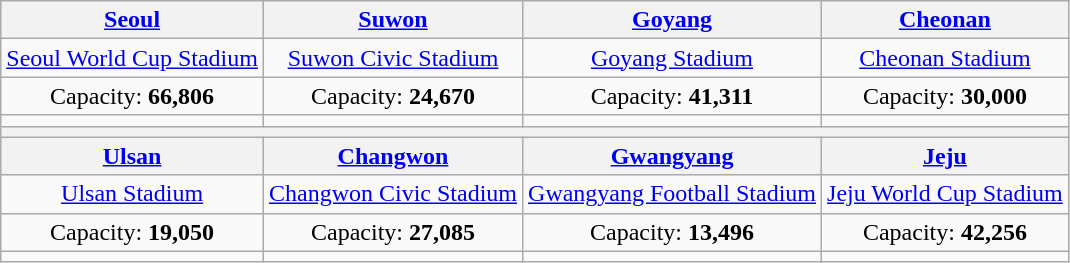<table class="wikitable" style="text-align:center">
<tr>
<th><a href='#'>Seoul</a></th>
<th><a href='#'>Suwon</a></th>
<th><a href='#'>Goyang</a></th>
<th><a href='#'>Cheonan</a></th>
</tr>
<tr>
<td><a href='#'>Seoul World Cup Stadium</a></td>
<td><a href='#'>Suwon Civic Stadium</a></td>
<td><a href='#'>Goyang Stadium</a></td>
<td><a href='#'>Cheonan Stadium</a></td>
</tr>
<tr>
<td>Capacity: <strong>66,806</strong></td>
<td>Capacity: <strong>24,670</strong></td>
<td>Capacity: <strong>41,311</strong></td>
<td>Capacity: <strong>30,000</strong></td>
</tr>
<tr>
<td></td>
<td></td>
<td></td>
<td></td>
</tr>
<tr>
<th colspan=4></th>
</tr>
<tr>
<th><a href='#'>Ulsan</a></th>
<th><a href='#'>Changwon</a></th>
<th><a href='#'>Gwangyang</a></th>
<th><a href='#'>Jeju</a></th>
</tr>
<tr>
<td><a href='#'>Ulsan Stadium</a></td>
<td><a href='#'>Changwon Civic Stadium</a></td>
<td><a href='#'>Gwangyang Football Stadium</a></td>
<td><a href='#'>Jeju World Cup Stadium</a></td>
</tr>
<tr>
<td>Capacity: <strong>19,050</strong></td>
<td>Capacity: <strong>27,085</strong></td>
<td>Capacity: <strong>13,496</strong></td>
<td>Capacity: <strong>42,256</strong></td>
</tr>
<tr>
<td></td>
<td></td>
<td></td>
<td></td>
</tr>
</table>
